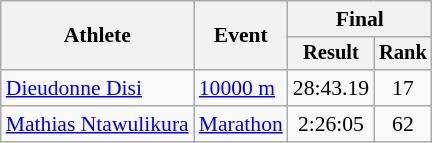<table class=wikitable style="font-size:90%">
<tr>
<th rowspan="2">Athlete</th>
<th rowspan="2">Event</th>
<th colspan="2">Final</th>
</tr>
<tr style="font-size:95%">
<th>Result</th>
<th>Rank</th>
</tr>
<tr align=center>
<td align=left><a href='#'>Dieudonne Disi</a></td>
<td align=left><a href='#'>10000 m</a></td>
<td>28:43.19</td>
<td>17</td>
</tr>
<tr align=center>
<td align=left><a href='#'>Mathias Ntawulikura</a></td>
<td align=left><a href='#'>Marathon</a></td>
<td>2:26:05</td>
<td>62</td>
</tr>
</table>
